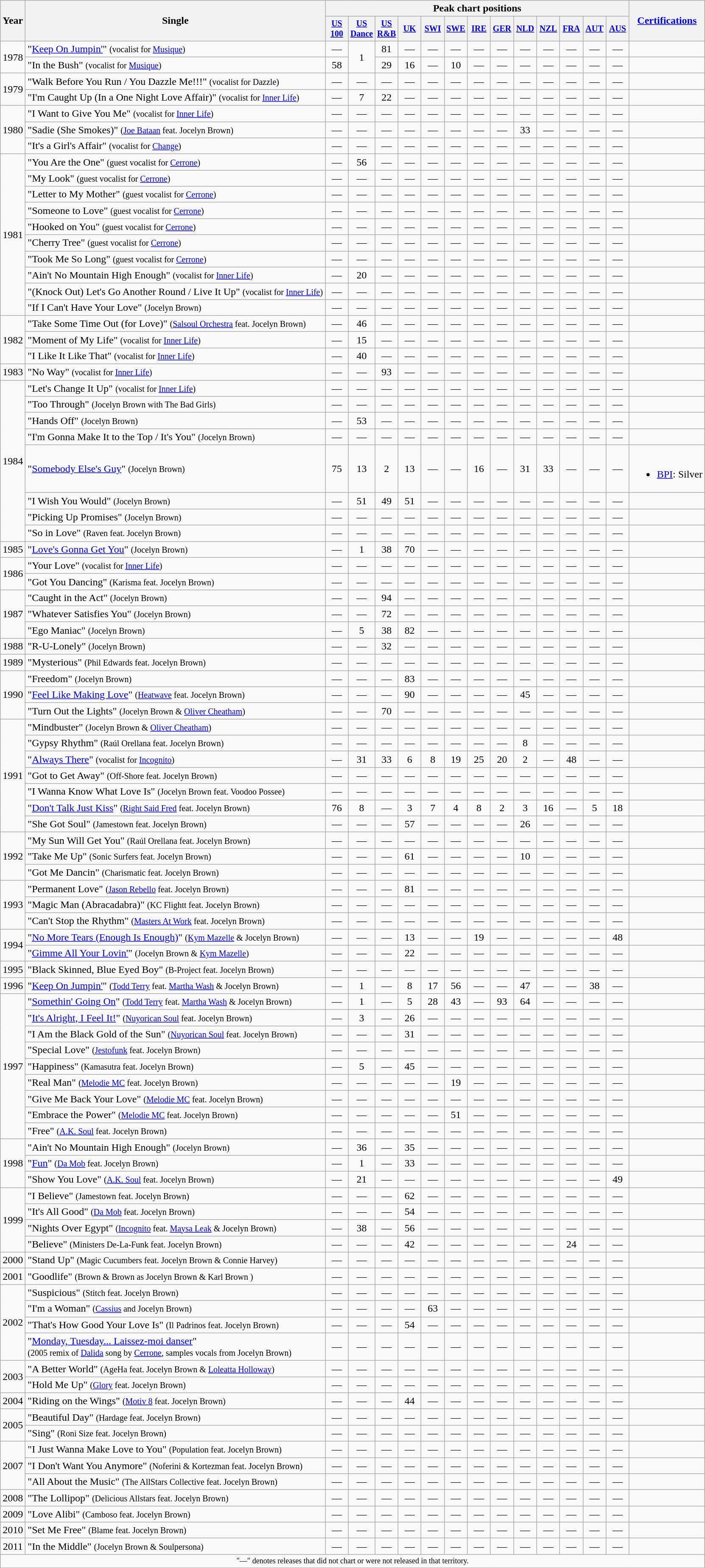<table class="wikitable" style="text-align:center;">
<tr>
<th rowspan="2">Year</th>
<th rowspan="2">Single</th>
<th colspan="13">Peak chart positions</th>
<th rowspan="2"><a href='#'>Certifications</a></th>
</tr>
<tr style="font-size:smaller;">
<th width="30"><a href='#'>US 100</a><br></th>
<th width="30"><a href='#'>US Dance</a><br></th>
<th width="30"><a href='#'>US R&B</a><br></th>
<th width="30"><a href='#'>UK</a><br></th>
<th width="30"><a href='#'>SWI</a><br></th>
<th width="30"><a href='#'>SWE</a><br></th>
<th width="30"><a href='#'>IRE</a><br></th>
<th width="30"><a href='#'>GER</a><br></th>
<th width="30"><a href='#'>NLD</a><br></th>
<th width="30"><a href='#'>NZL</a><br></th>
<th width="30"><a href='#'>FRA</a><br></th>
<th width="30"><a href='#'>AUT</a><br></th>
<th width="30"><a href='#'>AUS</a><br></th>
</tr>
<tr>
<td rowspan="2">1978</td>
<td align="left">"<a href='#'>Keep On Jumpin'</a>" <small>(vocalist for <a href='#'>Musique</a>)</small></td>
<td>—</td>
<td rowspan="2">1</td>
<td>81</td>
<td>—</td>
<td>—</td>
<td>—</td>
<td>—</td>
<td>—</td>
<td>—</td>
<td>—</td>
<td>—</td>
<td>—</td>
<td>—</td>
<td></td>
</tr>
<tr>
<td align="left">"In the Bush" <small>(vocalist for <a href='#'>Musique</a>)</small></td>
<td>58</td>
<td>29</td>
<td>16</td>
<td>—</td>
<td>10</td>
<td>—</td>
<td>—</td>
<td>—</td>
<td>—</td>
<td>—</td>
<td>—</td>
<td>—</td>
<td></td>
</tr>
<tr>
<td rowspan="2">1979</td>
<td align="left">"Walk Before You Run / You Dazzle Me!!!" <small>(vocalist for Dazzle)</small></td>
<td>—</td>
<td>—</td>
<td>—</td>
<td>—</td>
<td>—</td>
<td>—</td>
<td>—</td>
<td>—</td>
<td>—</td>
<td>—</td>
<td>—</td>
<td>—</td>
<td>—</td>
<td></td>
</tr>
<tr>
<td align="left">"I'm Caught Up (In a One Night Love Affair)" <small>(vocalist for <a href='#'>Inner Life</a>)</small></td>
<td>—</td>
<td>7</td>
<td>22</td>
<td>—</td>
<td>—</td>
<td>—</td>
<td>—</td>
<td>—</td>
<td>—</td>
<td>—</td>
<td>—</td>
<td>—</td>
<td>—</td>
<td></td>
</tr>
<tr>
<td rowspan="3">1980</td>
<td align="left">"I Want to Give You Me" <small>(vocalist for <a href='#'>Inner Life</a>)</small></td>
<td>—</td>
<td>—</td>
<td>—</td>
<td>—</td>
<td>—</td>
<td>—</td>
<td>—</td>
<td>—</td>
<td>—</td>
<td>—</td>
<td>—</td>
<td>—</td>
<td>—</td>
<td></td>
</tr>
<tr>
<td align="left">"Sadie (She Smokes)" <small>(<a href='#'>Joe Bataan</a> feat. Jocelyn Brown)</small></td>
<td>—</td>
<td>—</td>
<td>—</td>
<td>—</td>
<td>—</td>
<td>—</td>
<td>—</td>
<td>—</td>
<td>33</td>
<td>—</td>
<td>—</td>
<td>—</td>
<td>—</td>
<td></td>
</tr>
<tr>
<td align="left">"It's a Girl's Affair" <small>(vocalist for <a href='#'>Change</a>)</small></td>
<td>—</td>
<td>—</td>
<td>—</td>
<td>—</td>
<td>—</td>
<td>—</td>
<td>—</td>
<td>—</td>
<td>—</td>
<td>—</td>
<td>—</td>
<td>—</td>
<td>—</td>
<td></td>
</tr>
<tr>
<td rowspan="10">1981</td>
<td align="left">"You Are the One" <small>(guest vocalist for <a href='#'>Cerrone</a>)</small></td>
<td>—</td>
<td>56</td>
<td>—</td>
<td>—</td>
<td>—</td>
<td>—</td>
<td>—</td>
<td>—</td>
<td>—</td>
<td>—</td>
<td>—</td>
<td>—</td>
<td>—</td>
<td></td>
</tr>
<tr>
<td align="left">"My Look" <small>(guest vocalist for <a href='#'>Cerrone</a>)</small></td>
<td>—</td>
<td>—</td>
<td>—</td>
<td>—</td>
<td>—</td>
<td>—</td>
<td>—</td>
<td>—</td>
<td>—</td>
<td>—</td>
<td>—</td>
<td>—</td>
<td>—</td>
<td></td>
</tr>
<tr>
<td align="left">"Letter to My Mother" <small>(guest vocalist for <a href='#'>Cerrone</a>)</small></td>
<td>—</td>
<td>—</td>
<td>—</td>
<td>—</td>
<td>—</td>
<td>—</td>
<td>—</td>
<td>—</td>
<td>—</td>
<td>—</td>
<td>—</td>
<td>—</td>
<td>—</td>
<td></td>
</tr>
<tr>
<td align="left">"Someone to Love" <small>(guest vocalist for <a href='#'>Cerrone</a>)</small></td>
<td>—</td>
<td>—</td>
<td>—</td>
<td>—</td>
<td>—</td>
<td>—</td>
<td>—</td>
<td>—</td>
<td>—</td>
<td>—</td>
<td>—</td>
<td>—</td>
<td>—</td>
<td></td>
</tr>
<tr>
<td align="left">"Hooked on You" <small>(guest vocalist for <a href='#'>Cerrone</a>)</small></td>
<td>—</td>
<td>—</td>
<td>—</td>
<td>—</td>
<td>—</td>
<td>—</td>
<td>—</td>
<td>—</td>
<td>—</td>
<td>—</td>
<td>—</td>
<td>—</td>
<td>—</td>
<td></td>
</tr>
<tr>
<td align="left">"Cherry Tree" <small>(guest vocalist for <a href='#'>Cerrone</a>)</small></td>
<td>—</td>
<td>—</td>
<td>—</td>
<td>—</td>
<td>—</td>
<td>—</td>
<td>—</td>
<td>—</td>
<td>—</td>
<td>—</td>
<td>—</td>
<td>—</td>
<td>—</td>
<td></td>
</tr>
<tr>
<td align="left">"Took Me So Long" <small>(guest vocalist for <a href='#'>Cerrone</a>)</small></td>
<td>—</td>
<td>—</td>
<td>—</td>
<td>—</td>
<td>—</td>
<td>—</td>
<td>—</td>
<td>—</td>
<td>—</td>
<td>—</td>
<td>—</td>
<td>—</td>
<td>—</td>
<td></td>
</tr>
<tr>
<td align="left">"Ain't No Mountain High Enough" <small>(vocalist for <a href='#'>Inner Life</a>)</small></td>
<td>—</td>
<td>20</td>
<td>—</td>
<td>—</td>
<td>—</td>
<td>—</td>
<td>—</td>
<td>—</td>
<td>—</td>
<td>—</td>
<td>—</td>
<td>—</td>
<td>—</td>
<td></td>
</tr>
<tr>
<td align="left">"(Knock Out) Let's Go Another Round / Live It Up" <small>(vocalist for <a href='#'>Inner Life</a>)</small></td>
<td>—</td>
<td>—</td>
<td>—</td>
<td>—</td>
<td>—</td>
<td>—</td>
<td>—</td>
<td>—</td>
<td>—</td>
<td>—</td>
<td>—</td>
<td>—</td>
<td>—</td>
<td></td>
</tr>
<tr>
<td align="left">"If I Can't Have Your Love" <small>(Jocelyn Brown)</small></td>
<td>—</td>
<td>—</td>
<td>—</td>
<td>—</td>
<td>—</td>
<td>—</td>
<td>—</td>
<td>—</td>
<td>—</td>
<td>—</td>
<td>—</td>
<td>—</td>
<td>—</td>
<td></td>
</tr>
<tr>
<td rowspan="3">1982</td>
<td align="left">"Take Some Time Out (for Love)" <small>(<a href='#'>Salsoul Orchestra</a> feat. Jocelyn Brown)</small></td>
<td>—</td>
<td>46</td>
<td>—</td>
<td>—</td>
<td>—</td>
<td>—</td>
<td>—</td>
<td>—</td>
<td>—</td>
<td>—</td>
<td>—</td>
<td>—</td>
<td>—</td>
<td></td>
</tr>
<tr>
<td align="left">"Moment of My Life" <small>(vocalist for <a href='#'>Inner Life</a>)</small></td>
<td>—</td>
<td>15</td>
<td>—</td>
<td>—</td>
<td>—</td>
<td>—</td>
<td>—</td>
<td>—</td>
<td>—</td>
<td>—</td>
<td>—</td>
<td>—</td>
<td>—</td>
<td></td>
</tr>
<tr>
<td align="left">"I Like It Like That" <small>(vocalist for <a href='#'>Inner Life</a>)</small></td>
<td>—</td>
<td>40</td>
<td>—</td>
<td>—</td>
<td>—</td>
<td>—</td>
<td>—</td>
<td>—</td>
<td>—</td>
<td>—</td>
<td>—</td>
<td>—</td>
<td>—</td>
<td></td>
</tr>
<tr>
<td>1983</td>
<td align="left">"No Way" <small>(vocalist for <a href='#'>Inner Life</a>)</small></td>
<td>—</td>
<td>—</td>
<td>93</td>
<td>—</td>
<td>—</td>
<td>—</td>
<td>—</td>
<td>—</td>
<td>—</td>
<td>—</td>
<td>—</td>
<td>—</td>
<td>—</td>
<td></td>
</tr>
<tr>
<td rowspan="8">1984</td>
<td align="left">"Let's Change It Up" <small>(vocalist for <a href='#'>Inner Life</a>)</small></td>
<td>—</td>
<td>—</td>
<td>—</td>
<td>—</td>
<td>—</td>
<td>—</td>
<td>—</td>
<td>—</td>
<td>—</td>
<td>—</td>
<td>—</td>
<td>—</td>
<td>—</td>
<td></td>
</tr>
<tr>
<td align="left">"Too Through" <small>(Jocelyn Brown with The Bad Girls)</small></td>
<td>—</td>
<td>—</td>
<td>—</td>
<td>—</td>
<td>—</td>
<td>—</td>
<td>—</td>
<td>—</td>
<td>—</td>
<td>—</td>
<td>—</td>
<td>—</td>
<td>—</td>
<td></td>
</tr>
<tr>
<td align="left">"Hands Off" <small>(Jocelyn Brown)</small></td>
<td>—</td>
<td>53</td>
<td>—</td>
<td>—</td>
<td>—</td>
<td>—</td>
<td>—</td>
<td>—</td>
<td>—</td>
<td>—</td>
<td>—</td>
<td>—</td>
<td>—</td>
<td></td>
</tr>
<tr>
<td align="left">"I'm Gonna Make It to the Top / It's You" <small>(Jocelyn Brown)</small></td>
<td>—</td>
<td>—</td>
<td>—</td>
<td>—</td>
<td>—</td>
<td>—</td>
<td>—</td>
<td>—</td>
<td>—</td>
<td>—</td>
<td>—</td>
<td>—</td>
<td>—</td>
<td></td>
</tr>
<tr>
<td align="left">"<a href='#'>Somebody Else's Guy</a>" <small>(Jocelyn Brown)</small></td>
<td>75</td>
<td>13</td>
<td>2</td>
<td>13</td>
<td>—</td>
<td>—</td>
<td>16</td>
<td>—</td>
<td>31</td>
<td>33</td>
<td>—</td>
<td>—</td>
<td>—</td>
<td><br><ul><li><a href='#'>BPI</a>: Silver</li></ul></td>
</tr>
<tr>
<td align="left">"I Wish You Would" <small>(Jocelyn Brown)</small></td>
<td>—</td>
<td>51</td>
<td>49</td>
<td>51</td>
<td>—</td>
<td>—</td>
<td>—</td>
<td>—</td>
<td>—</td>
<td>—</td>
<td>—</td>
<td>—</td>
<td>—</td>
<td></td>
</tr>
<tr>
<td align="left">"Picking Up Promises" <small>(Jocelyn Brown)</small></td>
<td>—</td>
<td>—</td>
<td>—</td>
<td>—</td>
<td>—</td>
<td>—</td>
<td>—</td>
<td>—</td>
<td>—</td>
<td>—</td>
<td>—</td>
<td>—</td>
<td>—</td>
<td></td>
</tr>
<tr>
<td align="left">"So in Love" <small>(Raven feat. Jocelyn Brown)</small></td>
<td>—</td>
<td>—</td>
<td>—</td>
<td>—</td>
<td>—</td>
<td>—</td>
<td>—</td>
<td>—</td>
<td>—</td>
<td>—</td>
<td>—</td>
<td>—</td>
<td>—</td>
<td></td>
</tr>
<tr>
<td>1985</td>
<td align="left">"<a href='#'>Love's Gonna Get You</a>" <small>(Jocelyn Brown)</small></td>
<td>—</td>
<td>1</td>
<td>38</td>
<td>70</td>
<td>—</td>
<td>—</td>
<td>—</td>
<td>—</td>
<td>—</td>
<td>—</td>
<td>—</td>
<td>—</td>
<td>—</td>
<td></td>
</tr>
<tr>
<td rowspan=2>1986</td>
<td align="left">"Your Love" <small>(vocalist for <a href='#'>Inner Life</a>)</small></td>
<td>—</td>
<td>—</td>
<td>—</td>
<td>—</td>
<td>—</td>
<td>—</td>
<td>—</td>
<td>—</td>
<td>—</td>
<td>—</td>
<td>—</td>
<td>—</td>
<td>—</td>
<td></td>
</tr>
<tr>
<td align="left">"Got You Dancing" <small>(Karisma feat. Jocelyn Brown)</small></td>
<td>—</td>
<td>—</td>
<td>—</td>
<td>—</td>
<td>—</td>
<td>—</td>
<td>—</td>
<td>—</td>
<td>—</td>
<td>—</td>
<td>—</td>
<td>—</td>
<td>—</td>
<td></td>
</tr>
<tr>
<td rowspan="3">1987</td>
<td align="left">"Caught in the Act" <small>(Jocelyn Brown)</small></td>
<td>—</td>
<td>—</td>
<td>94</td>
<td>—</td>
<td>—</td>
<td>—</td>
<td>—</td>
<td>—</td>
<td>—</td>
<td>—</td>
<td>—</td>
<td>—</td>
<td>—</td>
<td></td>
</tr>
<tr>
<td align="left">"Whatever Satisfies You" <small>(Jocelyn Brown)</small></td>
<td>—</td>
<td>—</td>
<td>72</td>
<td>—</td>
<td>—</td>
<td>—</td>
<td>—</td>
<td>—</td>
<td>—</td>
<td>—</td>
<td>—</td>
<td>—</td>
<td>—</td>
<td></td>
</tr>
<tr>
<td align="left">"Ego Maniac" <small>(Jocelyn Brown)</small></td>
<td>—</td>
<td>5</td>
<td>38</td>
<td>82</td>
<td>—</td>
<td>—</td>
<td>—</td>
<td>—</td>
<td>—</td>
<td>—</td>
<td>—</td>
<td>—</td>
<td>—</td>
<td></td>
</tr>
<tr>
<td>1988</td>
<td align="left">"R-U-Lonely" <small>(Jocelyn Brown)</small></td>
<td>—</td>
<td>—</td>
<td>32</td>
<td>—</td>
<td>—</td>
<td>—</td>
<td>—</td>
<td>—</td>
<td>—</td>
<td>—</td>
<td>—</td>
<td>—</td>
<td>—</td>
<td></td>
</tr>
<tr>
<td>1989</td>
<td align="left">"Mysterious" <small>(Phil Edwards feat. Jocelyn Brown)</small></td>
<td>—</td>
<td>—</td>
<td>—</td>
<td>—</td>
<td>—</td>
<td>—</td>
<td>—</td>
<td>—</td>
<td>—</td>
<td>—</td>
<td>—</td>
<td>—</td>
<td>—</td>
<td></td>
</tr>
<tr>
<td rowspan="3">1990</td>
<td align="left">"Freedom" <small>(Jocelyn Brown)</small></td>
<td>—</td>
<td>—</td>
<td>—</td>
<td>83</td>
<td>—</td>
<td>—</td>
<td>—</td>
<td>—</td>
<td>—</td>
<td>—</td>
<td>—</td>
<td>—</td>
<td>—</td>
<td></td>
</tr>
<tr>
<td align="left">"<a href='#'>Feel Like Making Love</a>" <small>(<a href='#'>Heatwave</a> feat. Jocelyn Brown)</small></td>
<td>—</td>
<td>—</td>
<td>—</td>
<td>90</td>
<td>—</td>
<td>—</td>
<td>—</td>
<td>—</td>
<td>45</td>
<td>—</td>
<td>—</td>
<td>—</td>
<td>—</td>
<td></td>
</tr>
<tr>
<td align="left">"Turn Out the Lights" <small>(Jocelyn Brown & <a href='#'>Oliver Cheatham</a>)</small></td>
<td>—</td>
<td>—</td>
<td>70</td>
<td>—</td>
<td>—</td>
<td>—</td>
<td>—</td>
<td>—</td>
<td>—</td>
<td>—</td>
<td>—</td>
<td>—</td>
<td>—</td>
<td></td>
</tr>
<tr>
<td rowspan="7">1991</td>
<td align="left">"Mindbuster" <small>(Jocelyn Brown & <a href='#'>Oliver Cheatham</a>)</small></td>
<td>—</td>
<td>—</td>
<td>—</td>
<td>—</td>
<td>—</td>
<td>—</td>
<td>—</td>
<td>—</td>
<td>—</td>
<td>—</td>
<td>—</td>
<td>—</td>
<td>—</td>
<td></td>
</tr>
<tr>
<td align="left">"Gypsy Rhythm" <small>(Raúl Orellana feat. Jocelyn Brown)</small></td>
<td>—</td>
<td>—</td>
<td>—</td>
<td>—</td>
<td>—</td>
<td>—</td>
<td>—</td>
<td>—</td>
<td>8</td>
<td>—</td>
<td>—</td>
<td>—</td>
<td>—</td>
<td></td>
</tr>
<tr>
<td align="left">"<a href='#'>Always There</a>" <small>(vocalist for <a href='#'>Incognito</a>)</small></td>
<td>—</td>
<td>31</td>
<td>33</td>
<td>6</td>
<td>8</td>
<td>19</td>
<td>25</td>
<td>20</td>
<td>2</td>
<td>—</td>
<td>48</td>
<td>—</td>
<td>—</td>
</tr>
<tr>
<td align="left">"Got to Get Away" <small>(Off-Shore feat. Jocelyn Brown)</small></td>
<td>—</td>
<td>—</td>
<td>—</td>
<td>—</td>
<td>—</td>
<td>—</td>
<td>—</td>
<td>—</td>
<td>—</td>
<td>—</td>
<td>—</td>
<td>—</td>
<td>—</td>
<td></td>
</tr>
<tr>
<td align="left">"I Wanna Know What Love Is" <small>(Jocelyn Brown feat. Voodoo Possee)</small></td>
<td>—</td>
<td>—</td>
<td>—</td>
<td>—</td>
<td>—</td>
<td>—</td>
<td>—</td>
<td>—</td>
<td>—</td>
<td>—</td>
<td>—</td>
<td>—</td>
<td>—</td>
<td></td>
</tr>
<tr>
<td align="left">"<a href='#'>Don't Talk Just Kiss</a>" <small>(<a href='#'>Right Said Fred</a> feat. Jocelyn Brown)</small></td>
<td>76</td>
<td>8</td>
<td>—</td>
<td>3</td>
<td>7</td>
<td>4</td>
<td>8</td>
<td>2</td>
<td>3</td>
<td>16</td>
<td>—</td>
<td>5</td>
<td>18</td>
<td></td>
</tr>
<tr>
<td align="left">"She Got Soul" <small>(Jamestown feat. Jocelyn Brown)</small></td>
<td>—</td>
<td>—</td>
<td>—</td>
<td>57</td>
<td>—</td>
<td>—</td>
<td>—</td>
<td>—</td>
<td>26</td>
<td>—</td>
<td>—</td>
<td>—</td>
<td>—</td>
<td></td>
</tr>
<tr>
<td rowspan="3">1992</td>
<td align="left">"My Sun Will Get You" <small>(Raúl Orellana feat. Jocelyn Brown)</small></td>
<td>—</td>
<td>—</td>
<td>—</td>
<td>—</td>
<td>—</td>
<td>—</td>
<td>—</td>
<td>—</td>
<td>—</td>
<td>—</td>
<td>—</td>
<td>—</td>
<td>—</td>
<td></td>
</tr>
<tr>
<td align="left">"Take Me Up" <small>(Sonic Surfers feat. Jocelyn Brown)</small></td>
<td>—</td>
<td>—</td>
<td>—</td>
<td>61</td>
<td>—</td>
<td>—</td>
<td>—</td>
<td>—</td>
<td>10</td>
<td>—</td>
<td>—</td>
<td>—</td>
<td>—</td>
<td></td>
</tr>
<tr>
<td align="left">"Got Me Dancin" <small>(Charismatic feat. Jocelyn Brown)</small></td>
<td>—</td>
<td>—</td>
<td>—</td>
<td>—</td>
<td>—</td>
<td>—</td>
<td>—</td>
<td>—</td>
<td>—</td>
<td>—</td>
<td>—</td>
<td>—</td>
<td>—</td>
<td></td>
</tr>
<tr>
<td rowspan="3">1993</td>
<td align="left">"Permanent Love" <small>(<a href='#'>Jason Rebello</a> feat. Jocelyn Brown)</small></td>
<td>—</td>
<td>—</td>
<td>—</td>
<td>81</td>
<td>—</td>
<td>—</td>
<td>—</td>
<td>—</td>
<td>—</td>
<td>—</td>
<td>—</td>
<td>—</td>
<td>—</td>
<td></td>
</tr>
<tr>
<td align="left">"Magic Man (Abracadabra)" <small>(KC Flightt feat. Jocelyn Brown)</small></td>
<td>—</td>
<td>—</td>
<td>—</td>
<td>—</td>
<td>—</td>
<td>—</td>
<td>—</td>
<td>—</td>
<td>—</td>
<td>—</td>
<td>—</td>
<td>—</td>
<td>—</td>
<td></td>
</tr>
<tr>
<td align="left">"Can't Stop the Rhythm" <small>(<a href='#'>Masters At Work</a> feat. Jocelyn Brown)</small></td>
<td>—</td>
<td>—</td>
<td>—</td>
<td>—</td>
<td>—</td>
<td>—</td>
<td>—</td>
<td>—</td>
<td>—</td>
<td>—</td>
<td>—</td>
<td>—</td>
<td>—</td>
<td></td>
</tr>
<tr>
<td rowspan="2">1994</td>
<td align="left">"<a href='#'>No More Tears (Enough Is Enough)</a>" <small>(<a href='#'>Kym Mazelle</a> & Jocelyn Brown)</small></td>
<td>—</td>
<td>—</td>
<td>—</td>
<td>13</td>
<td>—</td>
<td>—</td>
<td>19</td>
<td>—</td>
<td>—</td>
<td>—</td>
<td>—</td>
<td>—</td>
<td>48</td>
<td></td>
</tr>
<tr>
<td align="left">"<a href='#'>Gimme All Your Lovin'</a>" <small>(Jocelyn Brown & <a href='#'>Kym Mazelle</a>)</small></td>
<td>—</td>
<td>—</td>
<td>—</td>
<td>22</td>
<td>—</td>
<td>—</td>
<td>—</td>
<td>—</td>
<td>—</td>
<td>—</td>
<td>—</td>
<td>—</td>
<td>—</td>
<td></td>
</tr>
<tr>
<td>1995</td>
<td align="left">"Black Skinned, Blue Eyed Boy" <small>(B-Project feat. Jocelyn Brown)</small></td>
<td>—</td>
<td>—</td>
<td>—</td>
<td>—</td>
<td>—</td>
<td>—</td>
<td>—</td>
<td>—</td>
<td>—</td>
<td>—</td>
<td>—</td>
<td>—</td>
<td>—</td>
<td></td>
</tr>
<tr>
<td>1996</td>
<td align="left">"<a href='#'>Keep On Jumpin'</a>" <small>(<a href='#'>Todd Terry</a> feat. <a href='#'>Martha Wash</a> & Jocelyn Brown)</small></td>
<td>—</td>
<td>1</td>
<td>—</td>
<td>8</td>
<td>17</td>
<td>56</td>
<td>—</td>
<td>—</td>
<td>47</td>
<td>—</td>
<td>—</td>
<td>38</td>
<td>—</td>
<td></td>
</tr>
<tr>
<td rowspan="9">1997</td>
<td align="left">"<a href='#'>Somethin' Going On</a>" <small>(<a href='#'>Todd Terry</a> feat. <a href='#'>Martha Wash</a> & Jocelyn Brown)</small></td>
<td>—</td>
<td>1</td>
<td>—</td>
<td>5</td>
<td>28</td>
<td>43</td>
<td>—</td>
<td>93</td>
<td>64</td>
<td>—</td>
<td>—</td>
<td>—</td>
<td>—</td>
<td></td>
</tr>
<tr>
<td align="left">"<a href='#'>It's Alright, I Feel It!</a>" <small>(<a href='#'>Nuyorican Soul</a> feat. Jocelyn Brown)</small></td>
<td>—</td>
<td>3</td>
<td>—</td>
<td>26</td>
<td>—</td>
<td>—</td>
<td>—</td>
<td>—</td>
<td>—</td>
<td>—</td>
<td>—</td>
<td>—</td>
<td>—</td>
<td></td>
</tr>
<tr>
<td align="left">"I Am the Black Gold of the Sun" <small>(<a href='#'>Nuyorican Soul</a> feat. Jocelyn Brown)</small></td>
<td>—</td>
<td>—</td>
<td>—</td>
<td>31</td>
<td>—</td>
<td>—</td>
<td>—</td>
<td>—</td>
<td>—</td>
<td>—</td>
<td>—</td>
<td>—</td>
<td>—</td>
<td></td>
</tr>
<tr>
<td align="left">"Special Love" <small>(<a href='#'>Jestofunk</a> feat. Jocelyn Brown)</small></td>
<td>—</td>
<td>—</td>
<td>—</td>
<td>—</td>
<td>—</td>
<td>—</td>
<td>—</td>
<td>—</td>
<td>—</td>
<td>—</td>
<td>—</td>
<td>—</td>
<td>—</td>
<td></td>
</tr>
<tr>
<td align="left">"Happiness" <small>(Kamasutra feat. Jocelyn Brown)</small></td>
<td>—</td>
<td>5</td>
<td>—</td>
<td>45</td>
<td>—</td>
<td>—</td>
<td>—</td>
<td>—</td>
<td>—</td>
<td>—</td>
<td>—</td>
<td>—</td>
<td>—</td>
<td></td>
</tr>
<tr>
<td align="left">"Real Man" <small>(<a href='#'>Melodie MC</a> feat. Jocelyn Brown)</small></td>
<td>—</td>
<td>—</td>
<td>—</td>
<td>—</td>
<td>—</td>
<td>19</td>
<td>—</td>
<td>—</td>
<td>—</td>
<td>—</td>
<td>—</td>
<td>—</td>
<td>—</td>
<td></td>
</tr>
<tr>
<td align="left">"Give Me Back Your Love" <small>(<a href='#'>Melodie MC</a> feat. Jocelyn Brown)</small></td>
<td>—</td>
<td>—</td>
<td>—</td>
<td>—</td>
<td>—</td>
<td>—</td>
<td>—</td>
<td>—</td>
<td>—</td>
<td>—</td>
<td>—</td>
<td>—</td>
<td>—</td>
<td></td>
</tr>
<tr>
<td align="left">"Embrace the Power" <small>(<a href='#'>Melodie MC</a> feat. Jocelyn Brown)</small></td>
<td>—</td>
<td>—</td>
<td>—</td>
<td>—</td>
<td>—</td>
<td>51</td>
<td>—</td>
<td>—</td>
<td>—</td>
<td>—</td>
<td>—</td>
<td>—</td>
<td>—</td>
<td></td>
</tr>
<tr>
<td align="left">"Free" <small>(<a href='#'>A.K. Soul</a> feat. Jocelyn Brown)</small></td>
<td>—</td>
<td>—</td>
<td>—</td>
<td>—</td>
<td>—</td>
<td>—</td>
<td>—</td>
<td>—</td>
<td>—</td>
<td>—</td>
<td>—</td>
<td>—</td>
<td>—</td>
<td></td>
</tr>
<tr>
<td rowspan="3">1998</td>
<td align="left">"Ain't No Mountain High Enough" <small>(Jocelyn Brown)</small></td>
<td>—</td>
<td>36</td>
<td>—</td>
<td>35</td>
<td>—</td>
<td>—</td>
<td>—</td>
<td>—</td>
<td>—</td>
<td>—</td>
<td>—</td>
<td>—</td>
<td>—</td>
<td></td>
</tr>
<tr>
<td align="left">"<a href='#'>Fun</a>" <small>(<a href='#'>Da Mob</a> feat. Jocelyn Brown)</small></td>
<td>—</td>
<td>1</td>
<td>—</td>
<td>33</td>
<td>—</td>
<td>—</td>
<td>—</td>
<td>—</td>
<td>—</td>
<td>—</td>
<td>—</td>
<td>—</td>
<td>—</td>
<td></td>
</tr>
<tr>
<td align="left">"Show You Love" <small>(<a href='#'>A.K. Soul</a> feat. Jocelyn Brown)</small></td>
<td>—</td>
<td>21</td>
<td>—</td>
<td>—</td>
<td>—</td>
<td>—</td>
<td>—</td>
<td>—</td>
<td>—</td>
<td>—</td>
<td>—</td>
<td>—</td>
<td>49</td>
<td></td>
</tr>
<tr>
<td rowspan="4">1999</td>
<td align="left">"I Believe" <small>(Jamestown feat. Jocelyn Brown)</small></td>
<td>—</td>
<td>—</td>
<td>—</td>
<td>62</td>
<td>—</td>
<td>—</td>
<td>—</td>
<td>—</td>
<td>—</td>
<td>—</td>
<td>—</td>
<td>—</td>
<td>—</td>
<td></td>
</tr>
<tr>
<td align="left">"It's All Good" <small>(<a href='#'>Da Mob</a> feat. Jocelyn Brown)</small></td>
<td>—</td>
<td>—</td>
<td>—</td>
<td>54</td>
<td>—</td>
<td>—</td>
<td>—</td>
<td>—</td>
<td>—</td>
<td>—</td>
<td>—</td>
<td>—</td>
<td>—</td>
<td></td>
</tr>
<tr>
<td align="left">"Nights Over Egypt" <small>(<a href='#'>Incognito</a> feat. <a href='#'>Maysa Leak</a> & Jocelyn Brown)</small></td>
<td>—</td>
<td>38</td>
<td>—</td>
<td>56</td>
<td>—</td>
<td>—</td>
<td>—</td>
<td>—</td>
<td>—</td>
<td>—</td>
<td>—</td>
<td>—</td>
<td>—</td>
<td></td>
</tr>
<tr>
<td align="left">"Believe" <small>(Ministers De-La-Funk feat. Jocelyn Brown)</small></td>
<td>—</td>
<td>—</td>
<td>—</td>
<td>42</td>
<td>—</td>
<td>—</td>
<td>—</td>
<td>—</td>
<td>—</td>
<td>—</td>
<td>24</td>
<td>—</td>
<td>—</td>
<td></td>
</tr>
<tr>
<td>2000</td>
<td align="left">"Stand Up" <small>(Magic Cucumbers feat. Jocelyn Brown & Connie Harvey)</small></td>
<td>—</td>
<td>—</td>
<td>—</td>
<td>—</td>
<td>—</td>
<td>—</td>
<td>—</td>
<td>—</td>
<td>—</td>
<td>—</td>
<td>—</td>
<td>—</td>
<td>—</td>
<td></td>
</tr>
<tr>
<td>2001</td>
<td align="left">"Goodlife" <small>(Brown & Brown as Jocelyn Brown & Karl Brown )</small></td>
<td>—</td>
<td>—</td>
<td>—</td>
<td>—</td>
<td>—</td>
<td>—</td>
<td>—</td>
<td>—</td>
<td>—</td>
<td>—</td>
<td>—</td>
<td>—</td>
<td>—</td>
<td></td>
</tr>
<tr>
<td rowspan="4">2002</td>
<td align="left">"Suspicious" <small>(Stitch feat. Jocelyn Brown)</small></td>
<td>—</td>
<td>—</td>
<td>—</td>
<td>—</td>
<td>—</td>
<td>—</td>
<td>—</td>
<td>—</td>
<td>—</td>
<td>—</td>
<td>—</td>
<td>—</td>
<td>—</td>
<td></td>
</tr>
<tr>
<td align="left">"I'm a Woman" <small>(<a href='#'>Cassius</a> and Jocelyn Brown)</small></td>
<td>—</td>
<td>—</td>
<td>—</td>
<td>—</td>
<td>63</td>
<td>—</td>
<td>—</td>
<td>—</td>
<td>—</td>
<td>—</td>
<td>—</td>
<td>—</td>
<td>—</td>
<td></td>
</tr>
<tr>
<td align="left">"That's How Good Your Love Is" <small>(Il Padrinos feat. Jocelyn Brown)</small></td>
<td>—</td>
<td>—</td>
<td>—</td>
<td>54</td>
<td>—</td>
<td>—</td>
<td>—</td>
<td>—</td>
<td>—</td>
<td>—</td>
<td>—</td>
<td>—</td>
<td>—</td>
<td></td>
</tr>
<tr>
<td align="left">"<a href='#'>Monday, Tuesday... Laissez-moi danser</a>"<br><small>(2005 remix of <a href='#'>Dalida</a> song by <a href='#'>Cerrone</a>, samples vocals from Jocelyn Brown)</small></td>
<td>—</td>
<td>—</td>
<td>—</td>
<td>—</td>
<td>—</td>
<td>—</td>
<td>—</td>
<td>—</td>
<td>—</td>
<td>—</td>
<td>—</td>
<td>—</td>
<td>—</td>
<td></td>
</tr>
<tr>
<td rowspan="2">2003</td>
<td align="left">"A Better World" <small>(AgeHa feat. Jocelyn Brown & <a href='#'>Loleatta Holloway</a>)</small></td>
<td>—</td>
<td>—</td>
<td>—</td>
<td>—</td>
<td>—</td>
<td>—</td>
<td>—</td>
<td>—</td>
<td>—</td>
<td>—</td>
<td>—</td>
<td>—</td>
<td>—</td>
<td></td>
</tr>
<tr>
<td align="left">"Hold Me Up" <small>(<a href='#'>Glory</a> feat. Jocelyn Brown)</small></td>
<td>—</td>
<td>—</td>
<td>—</td>
<td>—</td>
<td>—</td>
<td>—</td>
<td>—</td>
<td>—</td>
<td>—</td>
<td>—</td>
<td>—</td>
<td>—</td>
<td>—</td>
<td></td>
</tr>
<tr>
<td>2004</td>
<td align="left">"Riding on the Wings" <small>(<a href='#'>Motiv 8</a> feat. Jocelyn Brown)</small></td>
<td>—</td>
<td>—</td>
<td>—</td>
<td>44</td>
<td>—</td>
<td>—</td>
<td>—</td>
<td>—</td>
<td>—</td>
<td>—</td>
<td>—</td>
<td>—</td>
<td>—</td>
<td></td>
</tr>
<tr>
<td rowspan="2">2005</td>
<td align="left">"Beautiful Day" <small>(Hardage feat. Jocelyn Brown)</small></td>
<td>—</td>
<td>—</td>
<td>—</td>
<td>—</td>
<td>—</td>
<td>—</td>
<td>—</td>
<td>—</td>
<td>—</td>
<td>—</td>
<td>—</td>
<td>—</td>
<td>—</td>
<td></td>
</tr>
<tr>
<td align="left">"Sing" <small>(Roni Size feat. Jocelyn Brown)</small></td>
<td>—</td>
<td>—</td>
<td>—</td>
<td>—</td>
<td>—</td>
<td>—</td>
<td>—</td>
<td>—</td>
<td>—</td>
<td>—</td>
<td>—</td>
<td>—</td>
<td>—</td>
<td></td>
</tr>
<tr>
<td rowspan="3">2007</td>
<td align="left">"I Just Wanna Make Love to You" <small>(Population feat. Jocelyn Brown)</small></td>
<td>—</td>
<td>—</td>
<td>—</td>
<td>—</td>
<td>—</td>
<td>—</td>
<td>—</td>
<td>—</td>
<td>—</td>
<td>—</td>
<td>—</td>
<td>—</td>
<td>—</td>
<td></td>
</tr>
<tr>
<td align="left">"I Don't Want You Anymore" <small>(Noferini & Kortezman feat. Jocelyn Brown)</small></td>
<td>—</td>
<td>—</td>
<td>—</td>
<td>—</td>
<td>—</td>
<td>—</td>
<td>—</td>
<td>—</td>
<td>—</td>
<td>—</td>
<td>—</td>
<td>—</td>
<td>—</td>
<td></td>
</tr>
<tr>
<td align="left">"All About the Music" <small>(The AllStars Collective feat. Jocelyn Brown)</small></td>
<td>—</td>
<td>—</td>
<td>—</td>
<td>—</td>
<td>—</td>
<td>—</td>
<td>—</td>
<td>—</td>
<td>—</td>
<td>—</td>
<td>—</td>
<td>—</td>
<td>—</td>
<td></td>
</tr>
<tr>
<td>2008</td>
<td align="left">"The Lollipop" <small>(Delicious Allstars feat. Jocelyn Brown)</small></td>
<td>—</td>
<td>—</td>
<td>—</td>
<td>—</td>
<td>—</td>
<td>—</td>
<td>—</td>
<td>—</td>
<td>—</td>
<td>—</td>
<td>—</td>
<td>—</td>
<td>—</td>
<td></td>
</tr>
<tr>
<td>2009</td>
<td align="left">"Love Alibi" <small>(Camboso feat. Jocelyn Brown)</small></td>
<td>—</td>
<td>—</td>
<td>—</td>
<td>—</td>
<td>—</td>
<td>—</td>
<td>—</td>
<td>—</td>
<td>—</td>
<td>—</td>
<td>—</td>
<td>—</td>
<td>—</td>
<td></td>
</tr>
<tr>
<td>2010</td>
<td align="left">"Set Me Free" <small>(Blame feat. Jocelyn Brown)</small></td>
<td>—</td>
<td>—</td>
<td>—</td>
<td>—</td>
<td>—</td>
<td>—</td>
<td>—</td>
<td>—</td>
<td>—</td>
<td>—</td>
<td>—</td>
<td>—</td>
<td>—</td>
<td></td>
</tr>
<tr>
<td>2011</td>
<td align="left">"In the Middle" <small>(Jocelyn Brown & Soulpersona)</small></td>
<td>—</td>
<td>—</td>
<td>—</td>
<td>—</td>
<td>—</td>
<td>—</td>
<td>—</td>
<td>—</td>
<td>—</td>
<td>—</td>
<td>—</td>
<td>—</td>
<td>—</td>
<td></td>
</tr>
<tr>
<td colspan="16" style="font-size:9pt">"—" denotes releases that did not chart or were not released in that territory.</td>
</tr>
</table>
